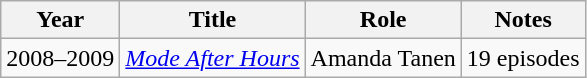<table class="wikitable">
<tr>
<th>Year</th>
<th>Title</th>
<th>Role</th>
<th class="unsortable">Notes</th>
</tr>
<tr>
<td>2008–2009</td>
<td><em><a href='#'>Mode After Hours</a></em></td>
<td>Amanda Tanen</td>
<td>19 episodes</td>
</tr>
</table>
